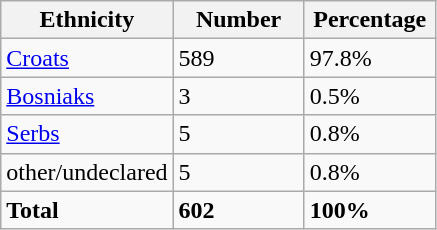<table class="wikitable">
<tr>
<th width="100px">Ethnicity</th>
<th width="80px">Number</th>
<th width="80px">Percentage</th>
</tr>
<tr>
<td><a href='#'>Croats</a></td>
<td>589</td>
<td>97.8%</td>
</tr>
<tr>
<td><a href='#'>Bosniaks</a></td>
<td>3</td>
<td>0.5%</td>
</tr>
<tr>
<td><a href='#'>Serbs</a></td>
<td>5</td>
<td>0.8%</td>
</tr>
<tr>
<td>other/undeclared</td>
<td>5</td>
<td>0.8%</td>
</tr>
<tr>
<td><strong>Total</strong></td>
<td><strong>602</strong></td>
<td><strong>100%</strong></td>
</tr>
</table>
